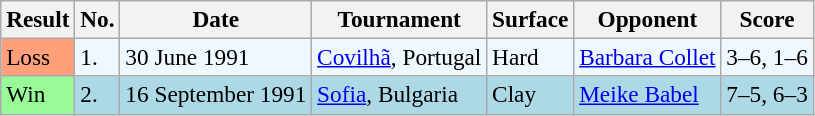<table class="sortable wikitable" style="font-size:97%;">
<tr>
<th>Result</th>
<th>No.</th>
<th>Date</th>
<th>Tournament</th>
<th>Surface</th>
<th>Opponent</th>
<th class="unsortable">Score</th>
</tr>
<tr style="background:#f0f8ff;">
<td style="background:#ffa07a;">Loss</td>
<td>1.</td>
<td>30 June 1991</td>
<td><a href='#'>Covilhã</a>, Portugal</td>
<td>Hard</td>
<td> <a href='#'>Barbara Collet</a></td>
<td>3–6, 1–6</td>
</tr>
<tr bgcolor="lightblue">
<td style="background:#98fb98;">Win</td>
<td>2.</td>
<td>16 September 1991</td>
<td><a href='#'>Sofia</a>, Bulgaria</td>
<td>Clay</td>
<td> <a href='#'>Meike Babel</a></td>
<td>7–5, 6–3</td>
</tr>
</table>
